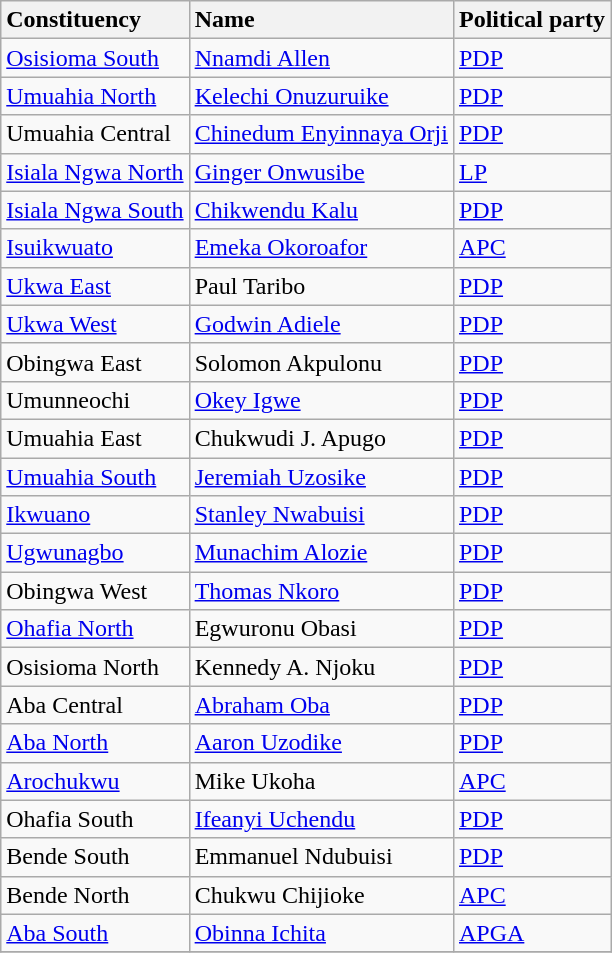<table class="wikitable sortable">
<tr>
<th style="text-align: left">Constituency</th>
<th style="text-align: left">Name</th>
<th style="text-align: left">Political party</th>
</tr>
<tr>
<td><a href='#'>Osisioma South</a></td>
<td><a href='#'>Nnamdi Allen</a></td>
<td><a href='#'>PDP</a></td>
</tr>
<tr>
<td><a href='#'>Umuahia North</a></td>
<td><a href='#'>Kelechi Onuzuruike</a></td>
<td><a href='#'>PDP</a></td>
</tr>
<tr>
<td>Umuahia Central</td>
<td><a href='#'>Chinedum Enyinnaya Orji</a></td>
<td><a href='#'>PDP</a></td>
</tr>
<tr>
<td><a href='#'>Isiala Ngwa North</a></td>
<td><a href='#'>Ginger Onwusibe</a></td>
<td><a href='#'>LP</a></td>
</tr>
<tr>
<td><a href='#'>Isiala Ngwa South</a></td>
<td><a href='#'>Chikwendu Kalu</a></td>
<td><a href='#'>PDP</a></td>
</tr>
<tr>
<td><a href='#'>Isuikwuato</a></td>
<td><a href='#'>Emeka Okoroafor</a></td>
<td><a href='#'>APC</a></td>
</tr>
<tr>
<td><a href='#'>Ukwa East</a></td>
<td>Paul Taribo</td>
<td><a href='#'>PDP</a></td>
</tr>
<tr>
<td><a href='#'>Ukwa West</a></td>
<td><a href='#'>Godwin Adiele</a></td>
<td><a href='#'>PDP</a></td>
</tr>
<tr>
<td>Obingwa East</td>
<td>Solomon Akpulonu</td>
<td><a href='#'>PDP</a></td>
</tr>
<tr>
<td>Umunneochi</td>
<td><a href='#'>Okey Igwe</a></td>
<td><a href='#'>PDP</a></td>
</tr>
<tr>
<td>Umuahia East</td>
<td>Chukwudi J. Apugo</td>
<td><a href='#'>PDP</a></td>
</tr>
<tr>
<td><a href='#'>Umuahia South</a></td>
<td><a href='#'>Jeremiah Uzosike</a></td>
<td><a href='#'>PDP</a></td>
</tr>
<tr>
<td><a href='#'>Ikwuano</a></td>
<td><a href='#'>Stanley Nwabuisi</a></td>
<td><a href='#'>PDP</a></td>
</tr>
<tr>
<td><a href='#'>Ugwunagbo</a></td>
<td><a href='#'>Munachim Alozie</a></td>
<td><a href='#'>PDP</a></td>
</tr>
<tr>
<td>Obingwa West</td>
<td><a href='#'>Thomas Nkoro</a></td>
<td><a href='#'>PDP</a></td>
</tr>
<tr>
<td><a href='#'>Ohafia North</a></td>
<td>Egwuronu Obasi</td>
<td><a href='#'>PDP</a></td>
</tr>
<tr>
<td>Osisioma North</td>
<td>Kennedy A. Njoku</td>
<td><a href='#'>PDP</a></td>
</tr>
<tr>
<td>Aba Central</td>
<td><a href='#'>Abraham Oba</a></td>
<td><a href='#'>PDP</a></td>
</tr>
<tr>
<td><a href='#'>Aba North</a></td>
<td><a href='#'>Aaron Uzodike</a></td>
<td><a href='#'>PDP</a></td>
</tr>
<tr>
<td><a href='#'>Arochukwu</a></td>
<td>Mike Ukoha</td>
<td><a href='#'>APC</a></td>
</tr>
<tr>
<td>Ohafia South</td>
<td><a href='#'>Ifeanyi Uchendu</a></td>
<td><a href='#'>PDP</a></td>
</tr>
<tr>
<td>Bende South</td>
<td>Emmanuel Ndubuisi</td>
<td><a href='#'>PDP</a></td>
</tr>
<tr>
<td>Bende North</td>
<td>Chukwu Chijioke</td>
<td><a href='#'>APC</a></td>
</tr>
<tr>
<td><a href='#'>Aba South</a></td>
<td><a href='#'>Obinna Ichita</a></td>
<td><a href='#'>APGA</a></td>
</tr>
<tr>
</tr>
</table>
